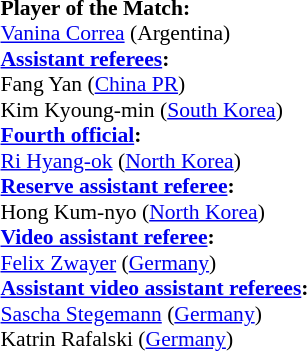<table width=50% style="font-size:90%">
<tr>
<td><br><strong>Player of the Match:</strong>
<br><a href='#'>Vanina Correa</a> (Argentina)<br><strong><a href='#'>Assistant referees</a>:</strong>
<br>Fang Yan (<a href='#'>China PR</a>)
<br>Kim Kyoung-min (<a href='#'>South Korea</a>)
<br><strong><a href='#'>Fourth official</a>:</strong>
<br><a href='#'>Ri Hyang-ok</a> (<a href='#'>North Korea</a>)
<br><strong><a href='#'>Reserve assistant referee</a>:</strong>
<br>Hong Kum-nyo (<a href='#'>North Korea</a>)
<br><strong><a href='#'>Video assistant referee</a>:</strong>
<br><a href='#'>Felix Zwayer</a> (<a href='#'>Germany</a>)
<br><strong><a href='#'>Assistant video assistant referees</a>:</strong>
<br><a href='#'>Sascha Stegemann</a> (<a href='#'>Germany</a>)
<br>Katrin Rafalski (<a href='#'>Germany</a>)</td>
</tr>
</table>
